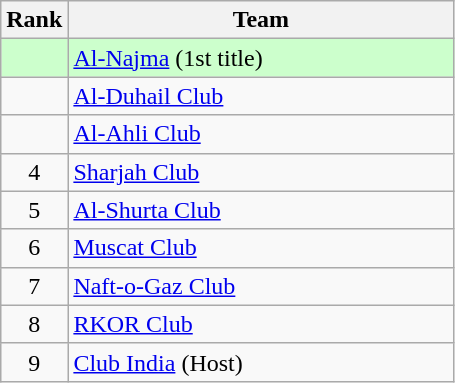<table class=wikitable style="text-align:center;">
<tr>
<th>Rank</th>
<th width=250>Team</th>
</tr>
<tr bgcolor=ccffcc>
<td></td>
<td align=left> <a href='#'>Al-Najma</a> (1st title)</td>
</tr>
<tr>
<td></td>
<td align=left> <a href='#'>Al-Duhail Club</a></td>
</tr>
<tr>
<td></td>
<td align=left> <a href='#'>Al-Ahli Club</a></td>
</tr>
<tr>
<td>4</td>
<td align=left> <a href='#'>Sharjah Club</a></td>
</tr>
<tr>
<td>5</td>
<td align=left> <a href='#'>Al-Shurta Club</a></td>
</tr>
<tr>
<td>6</td>
<td align=left> <a href='#'>Muscat Club</a></td>
</tr>
<tr>
<td>7</td>
<td align=left> <a href='#'>Naft-o-Gaz Club</a></td>
</tr>
<tr>
<td>8</td>
<td align=left> <a href='#'>RKOR Club</a></td>
</tr>
<tr>
<td>9</td>
<td align=left> <a href='#'>Club India</a> (Host)</td>
</tr>
</table>
